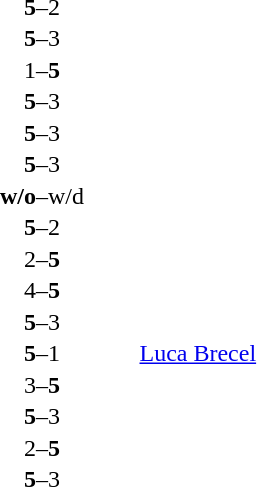<table width="100%" cellspacing="1">
<tr>
<th width=45%></th>
<th width=10%></th>
<th width=45%></th>
</tr>
<tr>
<td><strong></strong></td>
<td align=center><strong>5</strong>–2</td>
<td></td>
</tr>
<tr>
<td><strong></strong></td>
<td align=center><strong>5</strong>–3</td>
<td></td>
</tr>
<tr>
<td></td>
<td align=center>1–<strong>5</strong></td>
<td><strong></strong></td>
</tr>
<tr>
<td><strong></strong></td>
<td align=center><strong>5</strong>–3</td>
<td></td>
</tr>
<tr>
<td><strong></strong></td>
<td align=center><strong>5</strong>–3</td>
<td></td>
</tr>
<tr>
<td><strong></strong></td>
<td align=center><strong>5</strong>–3</td>
<td></td>
</tr>
<tr>
<td><strong></strong></td>
<td align=center><strong>w/o</strong>–w/d</td>
<td></td>
</tr>
<tr>
<td><strong></strong></td>
<td align=center><strong>5</strong>–2</td>
<td></td>
</tr>
<tr>
<td></td>
<td align=center>2–<strong>5</strong></td>
<td><strong></strong></td>
</tr>
<tr>
<td></td>
<td align=center>4–<strong>5</strong></td>
<td><strong></strong></td>
</tr>
<tr>
<td><strong></strong></td>
<td align=center><strong>5</strong>–3</td>
<td></td>
</tr>
<tr>
<td><strong></strong></td>
<td align=center><strong>5</strong>–1</td>
<td> <a href='#'>Luca Brecel</a></td>
</tr>
<tr>
<td></td>
<td align=center>3–<strong>5</strong></td>
<td><strong></strong></td>
</tr>
<tr>
<td><strong></strong></td>
<td align=center><strong>5</strong>–3</td>
<td></td>
</tr>
<tr>
<td></td>
<td align=center>2–<strong>5</strong></td>
<td><strong></strong></td>
</tr>
<tr>
<td><strong></strong></td>
<td align=center><strong>5</strong>–3</td>
<td></td>
</tr>
</table>
